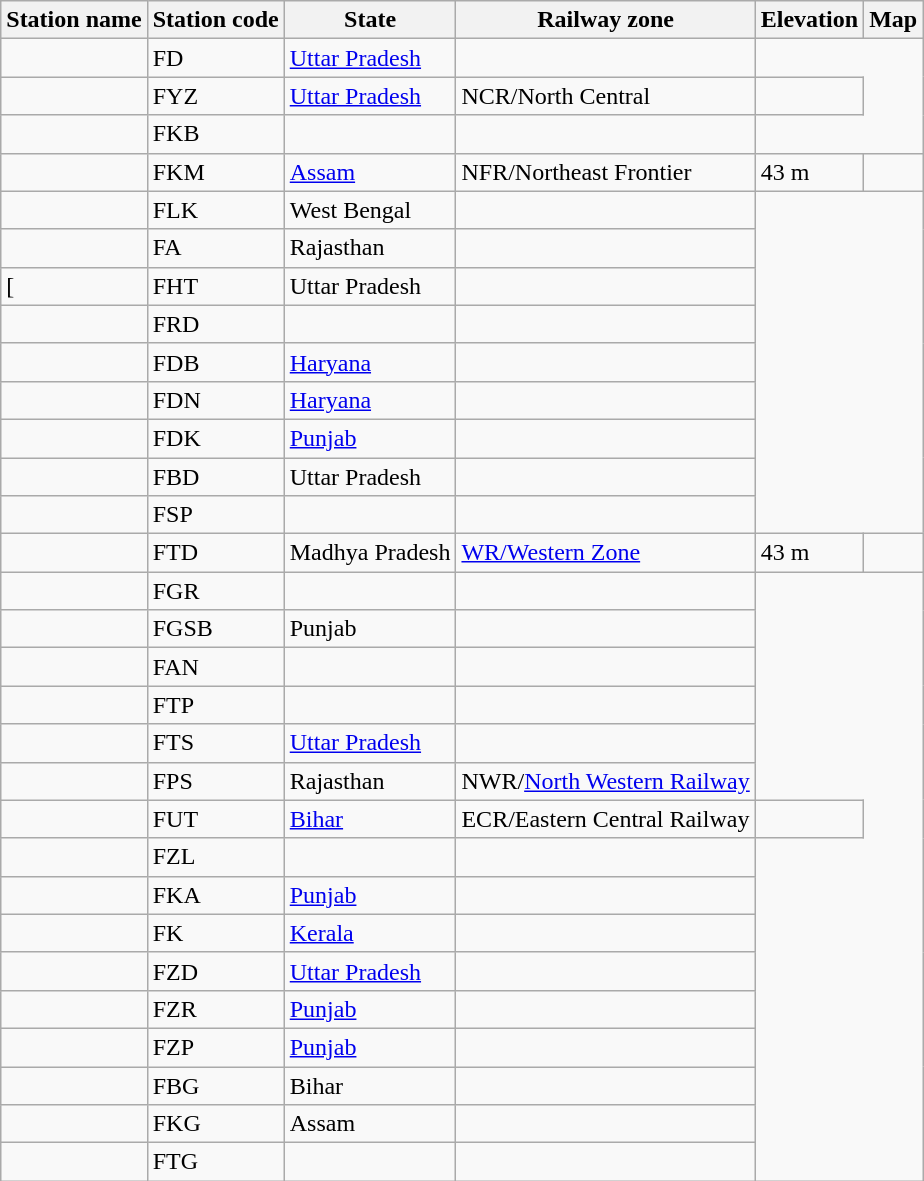<table class="sortable wikitable">
<tr>
<th>Station name</th>
<th>Station code</th>
<th>State</th>
<th>Railway zone</th>
<th>Elevation</th>
<th>Map</th>
</tr>
<tr>
<td></td>
<td>FD</td>
<td><a href='#'>Uttar Pradesh</a></td>
<td></td>
</tr>
<tr>
<td></td>
<td>FYZ</td>
<td><a href='#'>Uttar Pradesh</a></td>
<td>NCR/North Central</td>
<td></td>
</tr>
<tr>
<td></td>
<td>FKB</td>
<td></td>
<td></td>
</tr>
<tr>
<td></td>
<td>FKM</td>
<td><a href='#'>Assam</a></td>
<td>NFR/Northeast Frontier</td>
<td>43 m</td>
<td></td>
</tr>
<tr>
<td></td>
<td>FLK</td>
<td>West Bengal</td>
<td></td>
</tr>
<tr>
<td></td>
<td>FA</td>
<td>Rajasthan</td>
<td></td>
</tr>
<tr>
<td>[</td>
<td>FHT</td>
<td>Uttar Pradesh</td>
<td></td>
</tr>
<tr>
<td></td>
<td>FRD</td>
<td></td>
<td></td>
</tr>
<tr>
<td></td>
<td>FDB</td>
<td><a href='#'>Haryana</a></td>
<td></td>
</tr>
<tr>
<td></td>
<td>FDN</td>
<td><a href='#'>Haryana</a></td>
<td></td>
</tr>
<tr>
<td></td>
<td>FDK</td>
<td><a href='#'>Punjab</a></td>
<td></td>
</tr>
<tr>
<td></td>
<td>FBD</td>
<td>Uttar Pradesh</td>
<td></td>
</tr>
<tr>
<td></td>
<td>FSP</td>
<td></td>
<td></td>
</tr>
<tr>
<td></td>
<td>FTD</td>
<td>Madhya Pradesh</td>
<td><a href='#'>WR/Western Zone</a></td>
<td>43 m</td>
<td></td>
</tr>
<tr>
<td></td>
<td>FGR</td>
<td></td>
<td></td>
</tr>
<tr>
<td></td>
<td>FGSB</td>
<td>Punjab</td>
<td></td>
</tr>
<tr>
<td></td>
<td>FAN</td>
<td></td>
<td></td>
</tr>
<tr>
<td></td>
<td>FTP</td>
<td></td>
<td></td>
</tr>
<tr>
<td></td>
<td>FTS</td>
<td><a href='#'>Uttar Pradesh</a></td>
<td></td>
</tr>
<tr>
<td></td>
<td>FPS</td>
<td>Rajasthan</td>
<td>NWR/<a href='#'>North Western Railway</a></td>
</tr>
<tr>
<td></td>
<td>FUT</td>
<td><a href='#'>Bihar</a></td>
<td>ECR/Eastern Central Railway</td>
<td></td>
</tr>
<tr>
<td></td>
<td>FZL</td>
<td></td>
<td></td>
</tr>
<tr>
<td></td>
<td>FKA</td>
<td><a href='#'>Punjab</a></td>
<td></td>
</tr>
<tr>
<td></td>
<td>FK</td>
<td><a href='#'>Kerala</a></td>
<td></td>
</tr>
<tr>
<td></td>
<td>FZD</td>
<td><a href='#'>Uttar Pradesh</a></td>
<td></td>
</tr>
<tr>
<td></td>
<td>FZR</td>
<td><a href='#'>Punjab</a></td>
<td></td>
</tr>
<tr>
<td></td>
<td>FZP</td>
<td><a href='#'>Punjab</a></td>
<td></td>
</tr>
<tr>
<td></td>
<td>FBG</td>
<td>Bihar</td>
<td></td>
</tr>
<tr>
<td></td>
<td>FKG</td>
<td>Assam</td>
<td></td>
</tr>
<tr>
<td></td>
<td>FTG</td>
<td></td>
<td></td>
</tr>
</table>
